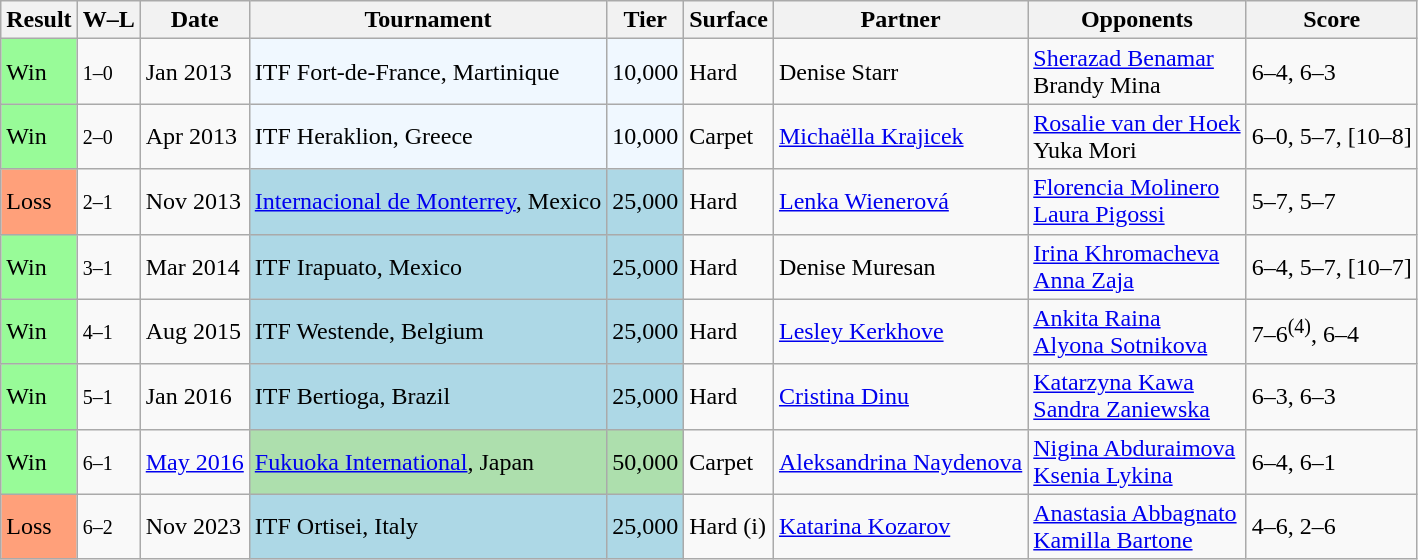<table class="sortable wikitable">
<tr>
<th>Result</th>
<th class="unsortable">W–L</th>
<th>Date</th>
<th>Tournament</th>
<th>Tier</th>
<th>Surface</th>
<th>Partner</th>
<th>Opponents</th>
<th class="unsortable">Score</th>
</tr>
<tr>
<td style="background:#98fb98;">Win</td>
<td><small>1–0</small></td>
<td>Jan 2013</td>
<td style="background:#f0f8ff;">ITF Fort-de-France, Martinique</td>
<td style="background:#f0f8ff;">10,000</td>
<td>Hard</td>
<td> Denise Starr</td>
<td> <a href='#'>Sherazad Benamar</a> <br>  Brandy Mina</td>
<td>6–4, 6–3</td>
</tr>
<tr>
<td style="background:#98fb98;">Win</td>
<td><small>2–0</small></td>
<td>Apr 2013</td>
<td style="background:#f0f8ff;">ITF Heraklion, Greece</td>
<td style="background:#f0f8ff;">10,000</td>
<td>Carpet</td>
<td> <a href='#'>Michaëlla Krajicek</a></td>
<td> <a href='#'>Rosalie van der Hoek</a> <br>  Yuka Mori</td>
<td>6–0, 5–7, [10–8]</td>
</tr>
<tr>
<td style="background:#ffa07a;">Loss</td>
<td><small>2–1</small></td>
<td>Nov 2013</td>
<td style="background:lightblue;"><a href='#'>Internacional de Monterrey</a>, Mexico</td>
<td style="background:lightblue;">25,000</td>
<td>Hard</td>
<td> <a href='#'>Lenka Wienerová</a></td>
<td> <a href='#'>Florencia Molinero</a> <br>  <a href='#'>Laura Pigossi</a></td>
<td>5–7, 5–7</td>
</tr>
<tr>
<td style="background:#98fb98;">Win</td>
<td><small>3–1</small></td>
<td>Mar 2014</td>
<td style="background:lightblue;">ITF Irapuato, Mexico</td>
<td style="background:lightblue;">25,000</td>
<td>Hard</td>
<td> Denise Muresan</td>
<td> <a href='#'>Irina Khromacheva</a> <br>  <a href='#'>Anna Zaja</a></td>
<td>6–4, 5–7, [10–7]</td>
</tr>
<tr>
<td style="background:#98fb98;">Win</td>
<td><small>4–1</small></td>
<td>Aug 2015</td>
<td style="background:lightblue;">ITF Westende, Belgium</td>
<td style="background:lightblue;">25,000</td>
<td>Hard</td>
<td> <a href='#'>Lesley Kerkhove</a></td>
<td> <a href='#'>Ankita Raina</a> <br>  <a href='#'>Alyona Sotnikova</a></td>
<td>7–6<sup>(4)</sup>, 6–4</td>
</tr>
<tr>
<td style="background:#98fb98;">Win</td>
<td><small>5–1</small></td>
<td>Jan 2016</td>
<td style="background:lightblue;">ITF Bertioga, Brazil</td>
<td style="background:lightblue;">25,000</td>
<td>Hard</td>
<td> <a href='#'>Cristina Dinu</a></td>
<td> <a href='#'>Katarzyna Kawa</a> <br>  <a href='#'>Sandra Zaniewska</a></td>
<td>6–3, 6–3</td>
</tr>
<tr>
<td style="background:#98fb98;">Win</td>
<td><small>6–1</small></td>
<td><a href='#'>May 2016</a></td>
<td style="background:#addfad;"><a href='#'>Fukuoka International</a>, Japan</td>
<td style="background:#addfad;">50,000</td>
<td>Carpet</td>
<td> <a href='#'>Aleksandrina Naydenova</a></td>
<td> <a href='#'>Nigina Abduraimova</a> <br>  <a href='#'>Ksenia Lykina</a></td>
<td>6–4, 6–1</td>
</tr>
<tr>
<td style="background:#ffa07a;">Loss</td>
<td><small>6–2</small></td>
<td>Nov 2023</td>
<td style="background:lightblue;">ITF Ortisei, Italy</td>
<td style="background:lightblue;">25,000</td>
<td>Hard (i)</td>
<td> <a href='#'>Katarina Kozarov</a></td>
<td> <a href='#'>Anastasia Abbagnato</a> <br>  <a href='#'>Kamilla Bartone</a></td>
<td>4–6, 2–6</td>
</tr>
</table>
